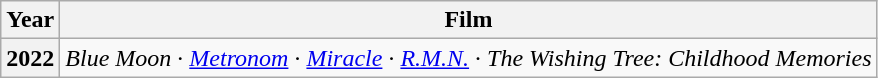<table class="wikitable">
<tr>
<th>Year</th>
<th>Film</th>
</tr>
<tr>
<th>2022</th>
<td><em>Blue Moon</em> · <em><a href='#'>Metronom</a></em> · <em><a href='#'>Miracle</a></em> · <em><a href='#'>R.M.N.</a></em> · <em>The Wishing Tree: Childhood Memories</em></td>
</tr>
</table>
